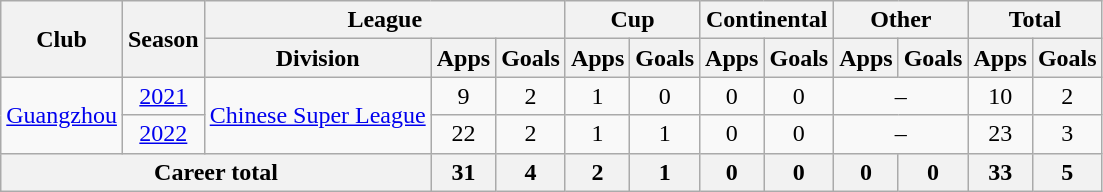<table class="wikitable" style="text-align: center">
<tr>
<th rowspan="2">Club</th>
<th rowspan="2">Season</th>
<th colspan="3">League</th>
<th colspan="2">Cup</th>
<th colspan="2">Continental</th>
<th colspan="2">Other</th>
<th colspan="2">Total</th>
</tr>
<tr>
<th>Division</th>
<th>Apps</th>
<th>Goals</th>
<th>Apps</th>
<th>Goals</th>
<th>Apps</th>
<th>Goals</th>
<th>Apps</th>
<th>Goals</th>
<th>Apps</th>
<th>Goals</th>
</tr>
<tr>
<td rowspan="2"><a href='#'>Guangzhou</a></td>
<td><a href='#'>2021</a></td>
<td rowspan="2"><a href='#'>Chinese Super League</a></td>
<td>9</td>
<td>2</td>
<td>1</td>
<td>0</td>
<td>0</td>
<td>0</td>
<td colspan="2">–</td>
<td>10</td>
<td>2</td>
</tr>
<tr>
<td><a href='#'>2022</a></td>
<td>22</td>
<td>2</td>
<td>1</td>
<td>1</td>
<td>0</td>
<td>0</td>
<td colspan="2">–</td>
<td>23</td>
<td>3</td>
</tr>
<tr>
<th colspan=3>Career total</th>
<th>31</th>
<th>4</th>
<th>2</th>
<th>1</th>
<th>0</th>
<th>0</th>
<th>0</th>
<th>0</th>
<th>33</th>
<th>5</th>
</tr>
</table>
